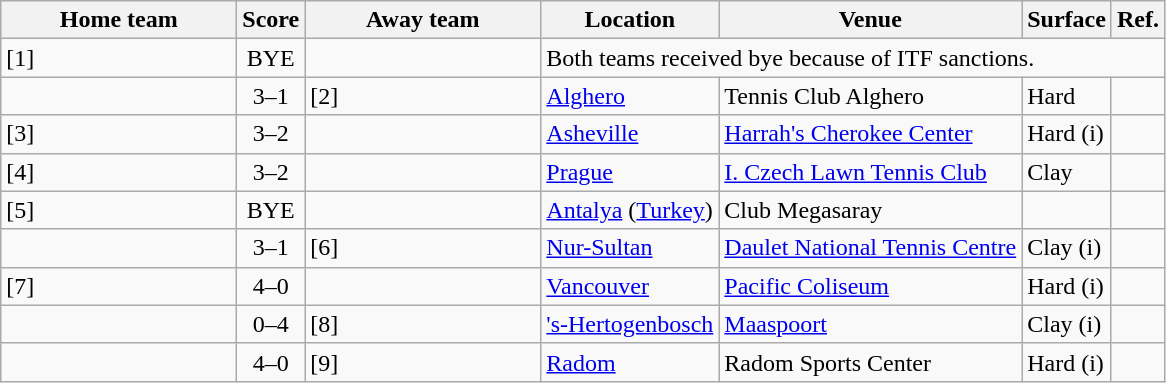<table class="wikitable nowrap">
<tr>
<th width=150>Home team</th>
<th>Score</th>
<th style="width:150px;">Away team</th>
<th>Location</th>
<th>Venue</th>
<th>Surface</th>
<th>Ref.</th>
</tr>
<tr>
<td><strong></strong> [1]</td>
<td align=center>BYE</td>
<td><strong></strong></td>
<td colspan=4>Both teams received bye because of ITF sanctions.</td>
</tr>
<tr>
<td><strong></strong></td>
<td align=center>3–1</td>
<td> [2]</td>
<td><a href='#'>Alghero</a></td>
<td>Tennis Club Alghero</td>
<td>Hard</td>
<td></td>
</tr>
<tr>
<td><strong></strong> [3]</td>
<td align=center>3–2</td>
<td></td>
<td><a href='#'>Asheville</a></td>
<td><a href='#'>Harrah's Cherokee Center</a></td>
<td>Hard (i)</td>
<td></td>
</tr>
<tr>
<td><strong></strong> [4]</td>
<td align=center>3–2</td>
<td></td>
<td><a href='#'>Prague</a></td>
<td><a href='#'>I. Czech Lawn Tennis Club</a></td>
<td>Clay</td>
<td></td>
</tr>
<tr>
<td> [5]</td>
<td align=center>BYE</td>
<td><strong></strong></td>
<td><a href='#'>Antalya</a> (<a href='#'>Turkey</a>)</td>
<td>Club Megasaray</td>
<td></td>
<td></td>
</tr>
<tr>
<td><strong></strong></td>
<td align=center>3–1</td>
<td> [6]</td>
<td><a href='#'>Nur-Sultan</a></td>
<td><a href='#'>Daulet National Tennis Centre</a></td>
<td>Clay (i)</td>
<td></td>
</tr>
<tr>
<td><strong></strong> [7]</td>
<td align=center>4–0</td>
<td></td>
<td><a href='#'>Vancouver</a></td>
<td><a href='#'>Pacific Coliseum</a></td>
<td>Hard (i)</td>
<td></td>
</tr>
<tr>
<td></td>
<td align=center>0–4</td>
<td><strong></strong> [8]</td>
<td><a href='#'>'s-Hertogenbosch</a></td>
<td><a href='#'>Maaspoort</a></td>
<td>Clay (i)</td>
<td></td>
</tr>
<tr>
<td><strong></strong></td>
<td align=center>4–0</td>
<td> [9]</td>
<td><a href='#'>Radom</a></td>
<td>Radom Sports Center</td>
<td>Hard (i)</td>
<td></td>
</tr>
</table>
